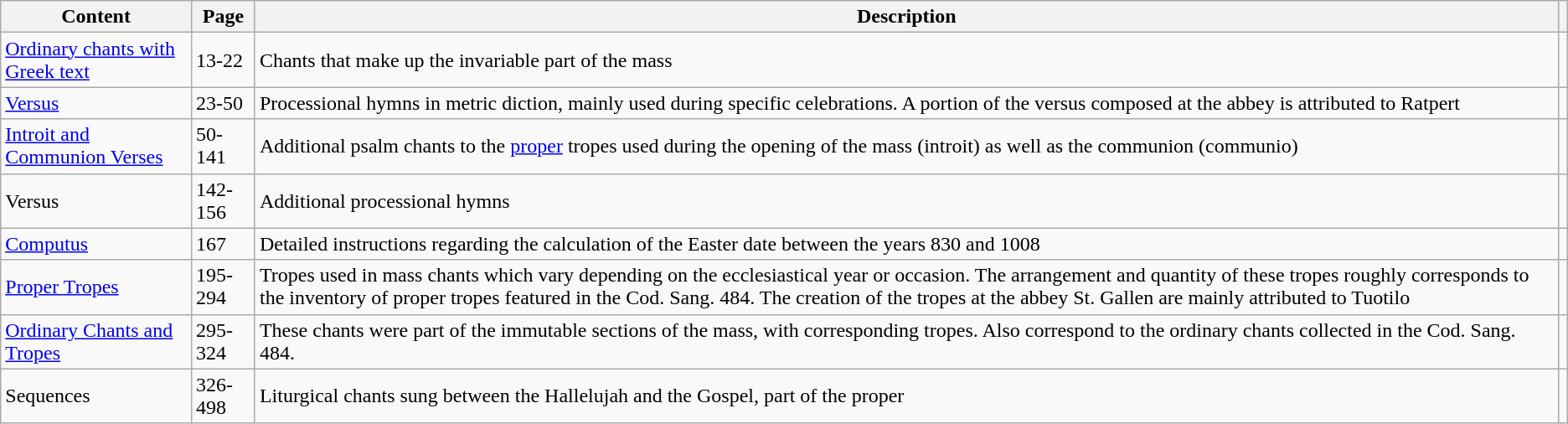<table class="wikitable">
<tr>
<th>Content</th>
<th>Page</th>
<th>Description</th>
<th></th>
</tr>
<tr>
<td><a href='#'>Ordinary chants with Greek text</a></td>
<td>13-22</td>
<td>Chants that make up the invariable part of the mass</td>
<td></td>
</tr>
<tr>
<td><a href='#'>Versus</a></td>
<td>23-50</td>
<td>Processional hymns in metric diction, mainly used during specific celebrations. A portion of the versus composed at the abbey is attributed to Ratpert</td>
<td></td>
</tr>
<tr>
<td><a href='#'>Introit and Communion Verses</a></td>
<td>50-141</td>
<td>Additional psalm chants to the <a href='#'>proper</a> tropes used during the opening of the mass (introit) as well as the communion (communio)</td>
<td></td>
</tr>
<tr>
<td>Versus</td>
<td>142-156</td>
<td>Additional processional hymns</td>
<td></td>
</tr>
<tr>
<td><a href='#'>Computus</a></td>
<td>167</td>
<td>Detailed instructions regarding the calculation of the Easter date between the years 830 and 1008</td>
<td></td>
</tr>
<tr>
<td><a href='#'>Proper Tropes</a></td>
<td>195-294</td>
<td>Tropes used in mass chants which vary depending on the ecclesiastical year or occasion. The arrangement and quantity of these tropes roughly corresponds to the inventory of proper tropes featured in the Cod. Sang. 484. The creation of the tropes at the abbey St. Gallen are mainly attributed to Tuotilo</td>
<td></td>
</tr>
<tr>
<td><a href='#'>Ordinary Chants and Tropes</a></td>
<td>295-324</td>
<td>These chants were part of the immutable sections of the mass, with corresponding tropes. Also correspond to the ordinary chants collected in the Cod. Sang. 484.</td>
<td></td>
</tr>
<tr>
<td>Sequences</td>
<td>326-498</td>
<td>Liturgical chants sung between the Hallelujah and the Gospel, part of the proper</td>
<td></td>
</tr>
</table>
